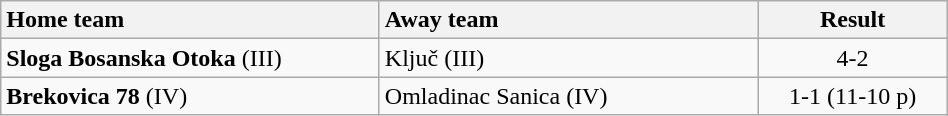<table class="wikitable" style="width:50%">
<tr>
<th style="width:40%; text-align:left">Home team</th>
<th style="width:40%; text-align:left">Away team</th>
<th>Result</th>
</tr>
<tr>
<td><strong>Sloga Bosanska Otoka</strong> (III)</td>
<td>Ključ (III)</td>
<td style="text-align:center">4-2</td>
</tr>
<tr>
<td><strong>Brekovica 78</strong> (IV)</td>
<td>Omladinac Sanica (IV)</td>
<td style="text-align:center">1-1 (11-10 p)</td>
</tr>
</table>
